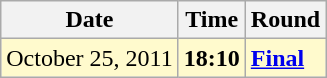<table class="wikitable">
<tr>
<th>Date</th>
<th>Time</th>
<th>Round</th>
</tr>
<tr style=background:lemonchiffon>
<td>October 25, 2011</td>
<td><strong>18:10</strong></td>
<td><strong><a href='#'>Final</a></strong></td>
</tr>
</table>
